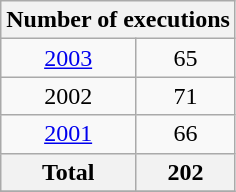<table class="wikitable" style="text-align:center;">
<tr>
<th colspan="2">Number of executions</th>
</tr>
<tr>
<td><a href='#'>2003</a></td>
<td>65</td>
</tr>
<tr>
<td>2002</td>
<td>71</td>
</tr>
<tr>
<td><a href='#'>2001</a></td>
<td>66</td>
</tr>
<tr>
<th>Total</th>
<th>202</th>
</tr>
<tr>
</tr>
</table>
